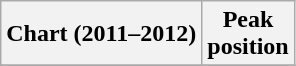<table class="wikitable sortable">
<tr>
<th align="left">Chart (2011–2012)</th>
<th align="center">Peak<br>position</th>
</tr>
<tr>
</tr>
</table>
